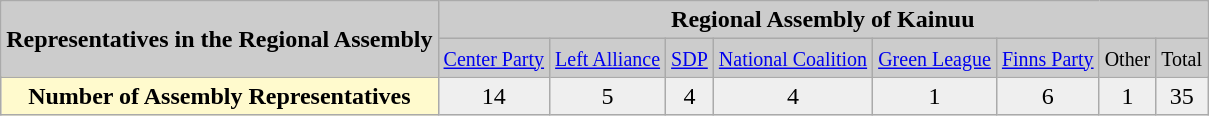<table class="wikitable">
<tr>
<td style=background:#cccccc align=center rowspan=2><strong>Representatives in the Regional Assembly</strong></td>
<td style=background:#cccccc align=center colspan=10><strong>Regional Assembly of Kainuu</strong></td>
</tr>
<tr style=background:#cccccc align=center>
<td><small><a href='#'>Center Party</a></small></td>
<td><small><a href='#'>Left Alliance</a></small></td>
<td><small><a href='#'>SDP</a></small></td>
<td><small><a href='#'>National Coalition</a></small></td>
<td><small><a href='#'>Green League</a></small></td>
<td><small><a href='#'>Finns Party</a></small></td>
<td><small>Other</small></td>
<td><small>Total</small></td>
</tr>
<tr style=background:#efefef align=center>
<td style="background:#fffacd;"><strong>Number of Assembly Representatives</strong></td>
<td>14</td>
<td>5</td>
<td>4</td>
<td>4</td>
<td>1</td>
<td>6</td>
<td>1</td>
<td>35</td>
</tr>
</table>
